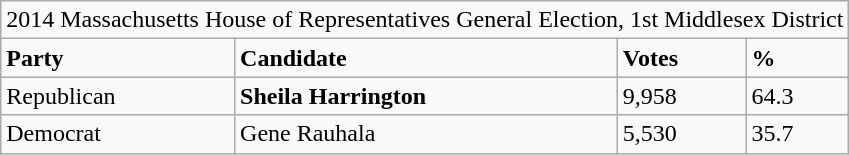<table class="wikitable">
<tr>
<td ! colspan="4">2014 Massachusetts House of Representatives General Election, 1st Middlesex District</td>
</tr>
<tr>
<td><strong>Party</strong></td>
<td><strong>Candidate</strong></td>
<td><strong>Votes</strong></td>
<td><strong>%</strong></td>
</tr>
<tr>
<td>Republican</td>
<td><strong>Sheila Harrington</strong></td>
<td>9,958</td>
<td>64.3</td>
</tr>
<tr>
<td>Democrat</td>
<td>Gene Rauhala</td>
<td>5,530</td>
<td>35.7</td>
</tr>
</table>
